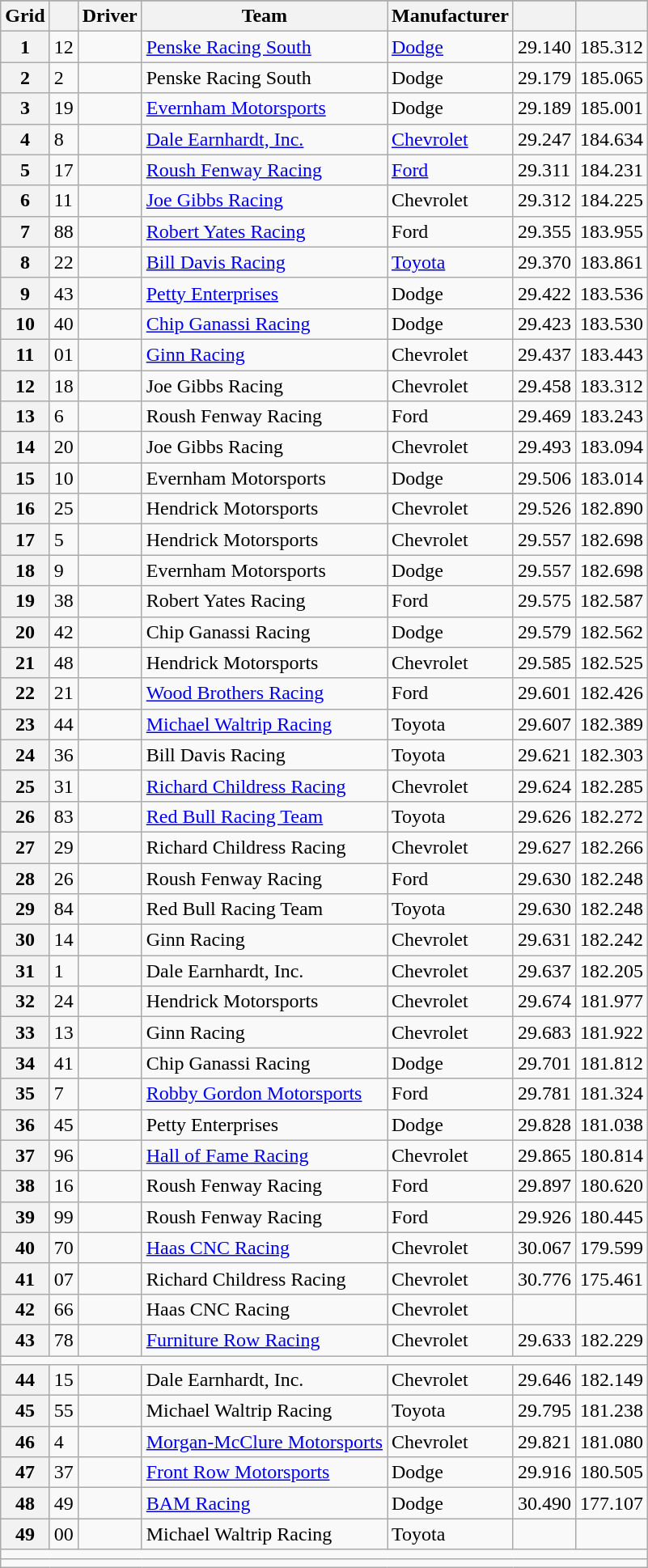<table class="wikitable sortable">
<tr>
</tr>
<tr>
<th scope="col">Grid</th>
<th scope="col"></th>
<th scope="col">Driver</th>
<th scope="col">Team</th>
<th scope="col">Manufacturer</th>
<th scope="col"></th>
<th scope="col"></th>
</tr>
<tr>
<th scope="row">1</th>
<td>12</td>
<td></td>
<td><a href='#'>Penske Racing South</a></td>
<td><a href='#'>Dodge</a></td>
<td>29.140</td>
<td>185.312</td>
</tr>
<tr>
<th scope="row">2</th>
<td>2</td>
<td></td>
<td>Penske Racing South</td>
<td>Dodge</td>
<td>29.179</td>
<td>185.065</td>
</tr>
<tr>
<th scope="row">3</th>
<td>19</td>
<td></td>
<td><a href='#'>Evernham Motorsports</a></td>
<td>Dodge</td>
<td>29.189</td>
<td>185.001</td>
</tr>
<tr>
<th scope="row">4</th>
<td>8</td>
<td></td>
<td><a href='#'>Dale Earnhardt, Inc.</a></td>
<td><a href='#'>Chevrolet</a></td>
<td>29.247</td>
<td>184.634</td>
</tr>
<tr>
<th scope="row">5</th>
<td>17</td>
<td></td>
<td><a href='#'>Roush Fenway Racing</a></td>
<td><a href='#'>Ford</a></td>
<td>29.311</td>
<td>184.231</td>
</tr>
<tr>
<th scope="row">6</th>
<td>11</td>
<td></td>
<td><a href='#'>Joe Gibbs Racing</a></td>
<td>Chevrolet</td>
<td>29.312</td>
<td>184.225</td>
</tr>
<tr>
<th scope="row">7</th>
<td>88</td>
<td></td>
<td><a href='#'>Robert Yates Racing</a></td>
<td>Ford</td>
<td>29.355</td>
<td>183.955</td>
</tr>
<tr>
<th scope="row">8</th>
<td>22</td>
<td></td>
<td><a href='#'>Bill Davis Racing</a></td>
<td><a href='#'>Toyota</a></td>
<td>29.370</td>
<td>183.861</td>
</tr>
<tr>
<th scope="row">9</th>
<td>43</td>
<td></td>
<td><a href='#'>Petty Enterprises</a></td>
<td>Dodge</td>
<td>29.422</td>
<td>183.536</td>
</tr>
<tr>
<th scope="row">10</th>
<td>40</td>
<td></td>
<td><a href='#'>Chip Ganassi Racing</a></td>
<td>Dodge</td>
<td>29.423</td>
<td>183.530</td>
</tr>
<tr>
<th scope="row">11</th>
<td>01</td>
<td></td>
<td><a href='#'>Ginn Racing</a></td>
<td>Chevrolet</td>
<td>29.437</td>
<td>183.443</td>
</tr>
<tr>
<th scope="row">12</th>
<td>18</td>
<td></td>
<td>Joe Gibbs Racing</td>
<td>Chevrolet</td>
<td>29.458</td>
<td>183.312</td>
</tr>
<tr>
<th scope="row">13</th>
<td>6</td>
<td></td>
<td>Roush Fenway Racing</td>
<td>Ford</td>
<td>29.469</td>
<td>183.243</td>
</tr>
<tr>
<th scope="row">14</th>
<td>20</td>
<td></td>
<td>Joe Gibbs Racing</td>
<td>Chevrolet</td>
<td>29.493</td>
<td>183.094</td>
</tr>
<tr>
<th scope="row">15</th>
<td>10</td>
<td></td>
<td>Evernham Motorsports</td>
<td>Dodge</td>
<td>29.506</td>
<td>183.014</td>
</tr>
<tr>
<th scope="row">16</th>
<td>25</td>
<td></td>
<td>Hendrick Motorsports</td>
<td>Chevrolet</td>
<td>29.526</td>
<td>182.890</td>
</tr>
<tr>
<th scope="row">17</th>
<td>5</td>
<td></td>
<td>Hendrick Motorsports</td>
<td>Chevrolet</td>
<td>29.557</td>
<td>182.698</td>
</tr>
<tr>
<th scope="row">18</th>
<td>9</td>
<td></td>
<td>Evernham Motorsports</td>
<td>Dodge</td>
<td>29.557</td>
<td>182.698</td>
</tr>
<tr>
<th scope="row">19</th>
<td>38</td>
<td></td>
<td>Robert Yates Racing</td>
<td>Ford</td>
<td>29.575</td>
<td>182.587</td>
</tr>
<tr>
<th scope="row">20</th>
<td>42</td>
<td></td>
<td>Chip Ganassi Racing</td>
<td>Dodge</td>
<td>29.579</td>
<td>182.562</td>
</tr>
<tr>
<th scope="row">21</th>
<td>48</td>
<td></td>
<td>Hendrick Motorsports</td>
<td>Chevrolet</td>
<td>29.585</td>
<td>182.525</td>
</tr>
<tr>
<th scope="row">22</th>
<td>21</td>
<td></td>
<td><a href='#'>Wood Brothers Racing</a></td>
<td>Ford</td>
<td>29.601</td>
<td>182.426</td>
</tr>
<tr>
<th scope="row">23</th>
<td>44</td>
<td></td>
<td><a href='#'>Michael Waltrip Racing</a></td>
<td>Toyota</td>
<td>29.607</td>
<td>182.389</td>
</tr>
<tr>
<th scope="row">24</th>
<td>36</td>
<td></td>
<td>Bill Davis Racing</td>
<td>Toyota</td>
<td>29.621</td>
<td>182.303</td>
</tr>
<tr>
<th scope="row">25</th>
<td>31</td>
<td></td>
<td><a href='#'>Richard Childress Racing</a></td>
<td>Chevrolet</td>
<td>29.624</td>
<td>182.285</td>
</tr>
<tr>
<th scope="row">26</th>
<td>83</td>
<td></td>
<td><a href='#'>Red Bull Racing Team</a></td>
<td>Toyota</td>
<td>29.626</td>
<td>182.272</td>
</tr>
<tr>
<th scope="row">27</th>
<td>29</td>
<td></td>
<td>Richard Childress Racing</td>
<td>Chevrolet</td>
<td>29.627</td>
<td>182.266</td>
</tr>
<tr>
<th scope="row">28</th>
<td>26</td>
<td></td>
<td>Roush Fenway Racing</td>
<td>Ford</td>
<td>29.630</td>
<td>182.248</td>
</tr>
<tr>
<th scope="row">29</th>
<td>84</td>
<td></td>
<td>Red Bull Racing Team</td>
<td>Toyota</td>
<td>29.630</td>
<td>182.248</td>
</tr>
<tr>
<th scope="row">30</th>
<td>14</td>
<td></td>
<td>Ginn Racing</td>
<td>Chevrolet</td>
<td>29.631</td>
<td>182.242</td>
</tr>
<tr>
<th scope="row">31</th>
<td>1</td>
<td></td>
<td>Dale Earnhardt, Inc.</td>
<td>Chevrolet</td>
<td>29.637</td>
<td>182.205</td>
</tr>
<tr>
<th scope="row">32</th>
<td>24</td>
<td></td>
<td>Hendrick Motorsports</td>
<td>Chevrolet</td>
<td>29.674</td>
<td>181.977</td>
</tr>
<tr>
<th scope="row">33</th>
<td>13</td>
<td></td>
<td>Ginn Racing</td>
<td>Chevrolet</td>
<td>29.683</td>
<td>181.922</td>
</tr>
<tr>
<th scope="row">34</th>
<td>41</td>
<td></td>
<td>Chip Ganassi Racing</td>
<td>Dodge</td>
<td>29.701</td>
<td>181.812</td>
</tr>
<tr>
<th scope="row">35</th>
<td>7</td>
<td></td>
<td><a href='#'>Robby Gordon Motorsports</a></td>
<td>Ford</td>
<td>29.781</td>
<td>181.324</td>
</tr>
<tr>
<th scope="row">36</th>
<td>45</td>
<td></td>
<td>Petty Enterprises</td>
<td>Dodge</td>
<td>29.828</td>
<td>181.038</td>
</tr>
<tr>
<th scope="row">37</th>
<td>96</td>
<td></td>
<td><a href='#'>Hall of Fame Racing</a></td>
<td>Chevrolet</td>
<td>29.865</td>
<td>180.814</td>
</tr>
<tr>
<th scope="row">38</th>
<td>16</td>
<td></td>
<td>Roush Fenway Racing</td>
<td>Ford</td>
<td>29.897</td>
<td>180.620</td>
</tr>
<tr>
<th scope="row">39</th>
<td>99</td>
<td></td>
<td>Roush Fenway Racing</td>
<td>Ford</td>
<td>29.926</td>
<td>180.445</td>
</tr>
<tr>
<th scope="row">40</th>
<td>70</td>
<td></td>
<td><a href='#'>Haas CNC Racing</a></td>
<td>Chevrolet</td>
<td>30.067</td>
<td>179.599</td>
</tr>
<tr>
<th scope="row">41</th>
<td>07</td>
<td></td>
<td>Richard Childress Racing</td>
<td>Chevrolet</td>
<td>30.776</td>
<td>175.461</td>
</tr>
<tr>
<th scope="row">42</th>
<td>66</td>
<td></td>
<td>Haas CNC Racing</td>
<td>Chevrolet</td>
<td></td>
<td></td>
</tr>
<tr>
<th scope="row">43</th>
<td>78</td>
<td></td>
<td><a href='#'>Furniture Row Racing</a></td>
<td>Chevrolet</td>
<td>29.633</td>
<td>182.229</td>
</tr>
<tr>
<td colspan="8"></td>
</tr>
<tr>
<th scope="row">44</th>
<td>15</td>
<td></td>
<td>Dale Earnhardt, Inc.</td>
<td>Chevrolet</td>
<td>29.646</td>
<td>182.149</td>
</tr>
<tr>
<th scope="row">45</th>
<td>55</td>
<td></td>
<td>Michael Waltrip Racing</td>
<td>Toyota</td>
<td>29.795</td>
<td>181.238</td>
</tr>
<tr>
<th scope="row">46</th>
<td>4</td>
<td></td>
<td><a href='#'>Morgan-McClure Motorsports</a></td>
<td>Chevrolet</td>
<td>29.821</td>
<td>181.080</td>
</tr>
<tr>
<th scope="row">47</th>
<td>37</td>
<td></td>
<td><a href='#'>Front Row Motorsports</a></td>
<td>Dodge</td>
<td>29.916</td>
<td>180.505</td>
</tr>
<tr>
<th scope="row">48</th>
<td>49</td>
<td></td>
<td><a href='#'>BAM Racing</a></td>
<td>Dodge</td>
<td>30.490</td>
<td>177.107</td>
</tr>
<tr>
<th scope="row">49</th>
<td>00</td>
<td></td>
<td>Michael Waltrip Racing</td>
<td>Toyota</td>
<td></td>
<td></td>
</tr>
<tr class="sortbottom">
<td colspan="10"></td>
</tr>
<tr class="sortbottom">
<td colspan="8"></td>
</tr>
</table>
